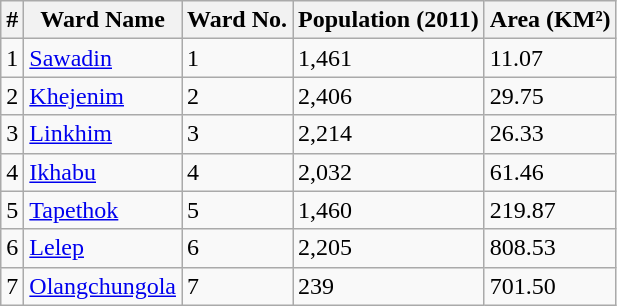<table class="wikitable">
<tr>
<th>#</th>
<th>Ward Name</th>
<th>Ward No.</th>
<th>Population (2011)</th>
<th>Area (KM²)</th>
</tr>
<tr>
<td>1</td>
<td><a href='#'>Sawadin</a></td>
<td>1</td>
<td>1,461</td>
<td>11.07</td>
</tr>
<tr>
<td>2</td>
<td><a href='#'>Khejenim</a></td>
<td>2</td>
<td>2,406</td>
<td>29.75</td>
</tr>
<tr>
<td>3</td>
<td><a href='#'>Linkhim</a></td>
<td>3</td>
<td>2,214</td>
<td>26.33</td>
</tr>
<tr>
<td>4</td>
<td><a href='#'>Ikhabu</a></td>
<td>4</td>
<td>2,032</td>
<td>61.46</td>
</tr>
<tr>
<td>5</td>
<td><a href='#'>Tapethok</a></td>
<td>5</td>
<td>1,460</td>
<td>219.87</td>
</tr>
<tr>
<td>6</td>
<td><a href='#'>Lelep</a></td>
<td>6</td>
<td>2,205</td>
<td>808.53</td>
</tr>
<tr>
<td>7</td>
<td><a href='#'>Olangchungola</a></td>
<td>7</td>
<td>239</td>
<td>701.50</td>
</tr>
</table>
